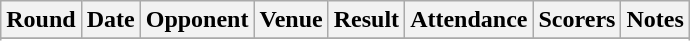<table class="wikitable">
<tr>
<th>Round</th>
<th>Date</th>
<th>Opponent</th>
<th>Venue</th>
<th>Result</th>
<th>Attendance</th>
<th>Scorers</th>
<th>Notes</th>
</tr>
<tr>
</tr>
<tr style="background: #ffdddd;">
</tr>
<tr>
</tr>
<tr style="background: #ffdddd;">
</tr>
</table>
